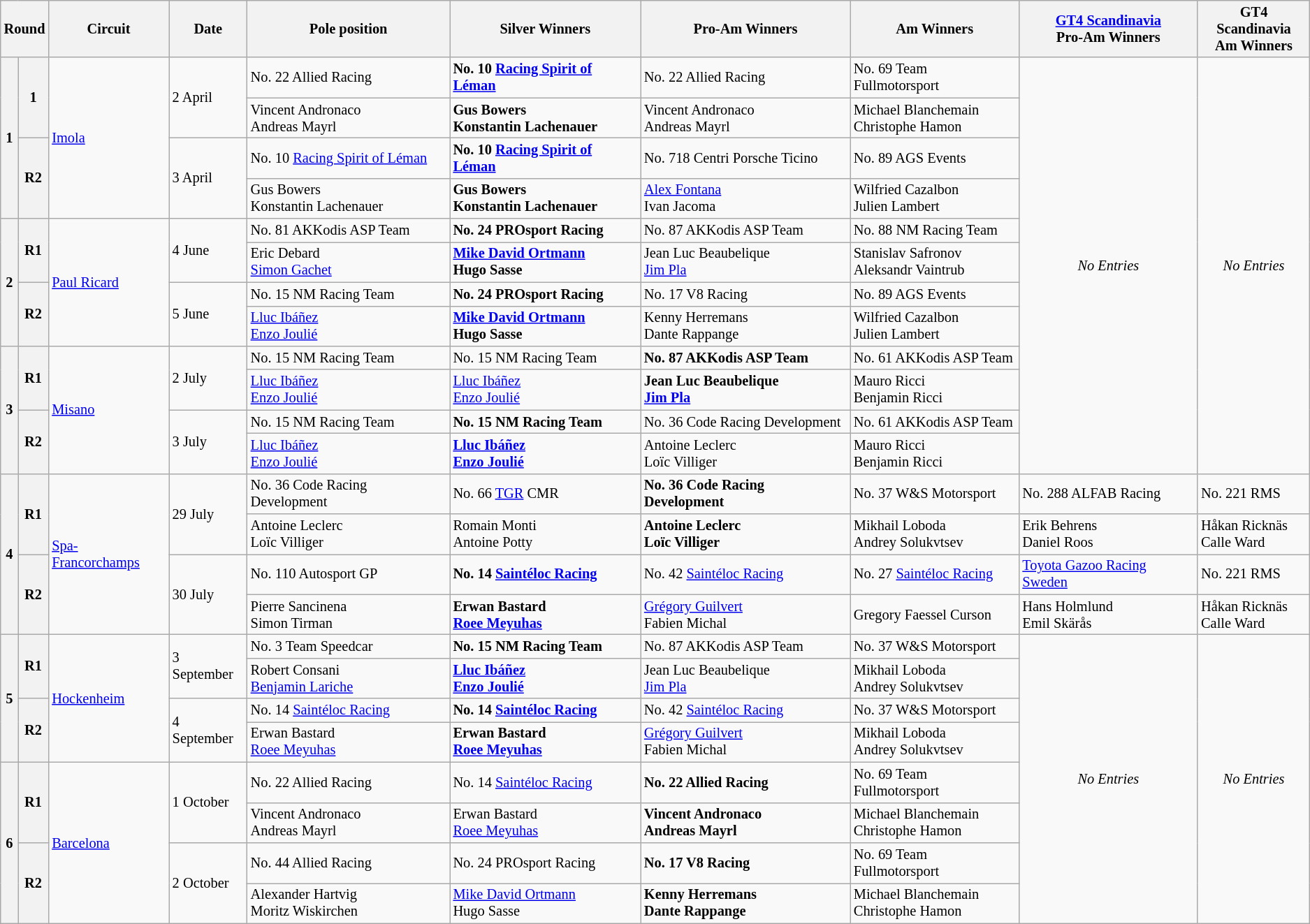<table class="wikitable" style="font-size:85%;">
<tr>
<th colspan="2">Round</th>
<th>Circuit</th>
<th>Date</th>
<th>Pole position</th>
<th>Silver Winners</th>
<th>Pro-Am Winners</th>
<th>Am Winners</th>
<th><a href='#'>GT4 Scandinavia</a> <br> Pro-Am Winners</th>
<th>GT4 Scandinavia <br> Am Winners</th>
</tr>
<tr>
<th rowspan="4">1</th>
<th rowspan="2">1</th>
<td rowspan="4"> <a href='#'>Imola</a></td>
<td rowspan="2">2 April</td>
<td> No. 22 Allied Racing</td>
<td> <strong>No. 10 <a href='#'>Racing Spirit of Léman</a></strong></td>
<td> No. 22 Allied Racing</td>
<td> No. 69 Team Fullmotorsport</td>
<td rowspan=12 align=center><em>No Entries</em></td>
<td rowspan=12 align=center><em>No Entries</em></td>
</tr>
<tr>
<td> Vincent Andronaco<br> Andreas Mayrl</td>
<td><strong> Gus Bowers<br> Konstantin Lachenauer</strong></td>
<td> Vincent Andronaco<br> Andreas Mayrl</td>
<td> Michael Blanchemain<br> Christophe Hamon</td>
</tr>
<tr>
<th rowspan="2">R2</th>
<td rowspan="2">3 April</td>
<td> No. 10 <a href='#'>Racing Spirit of Léman</a></td>
<td> <strong>No. 10 <a href='#'>Racing Spirit of Léman</a></strong></td>
<td> No. 718 Centri Porsche Ticino</td>
<td> No. 89 AGS Events</td>
</tr>
<tr>
<td> Gus Bowers<br> Konstantin Lachenauer</td>
<td><strong> Gus Bowers<br> Konstantin Lachenauer</strong></td>
<td> <a href='#'>Alex Fontana</a><br> Ivan Jacoma</td>
<td> Wilfried Cazalbon<br> Julien Lambert</td>
</tr>
<tr>
<th rowspan="4">2</th>
<th rowspan="2">R1</th>
<td rowspan="4"> <a href='#'>Paul Ricard</a></td>
<td rowspan="2">4 June</td>
<td> No. 81 AKKodis ASP Team</td>
<td> <strong>No. 24 PROsport Racing</strong></td>
<td> No. 87 AKKodis ASP Team</td>
<td> No. 88 NM Racing Team</td>
</tr>
<tr>
<td> Eric Debard<br> <a href='#'>Simon Gachet</a></td>
<td><strong> <a href='#'>Mike David Ortmann</a><br> Hugo Sasse</strong></td>
<td> Jean Luc Beaubelique<br> <a href='#'>Jim Pla</a></td>
<td>Stanislav Safronov<br>Aleksandr Vaintrub</td>
</tr>
<tr>
<th rowspan="2">R2</th>
<td rowspan="2">5 June</td>
<td> No. 15 NM Racing Team</td>
<td> <strong>No. 24 PROsport Racing</strong></td>
<td> No. 17 V8 Racing</td>
<td> No. 89 AGS Events</td>
</tr>
<tr>
<td> <a href='#'>Lluc Ibáñez</a><br> <a href='#'>Enzo Joulié</a></td>
<td><strong> <a href='#'>Mike David Ortmann</a><br> Hugo Sasse</strong></td>
<td> Kenny Herremans<br> Dante Rappange</td>
<td> Wilfried Cazalbon<br> Julien Lambert</td>
</tr>
<tr>
<th rowspan="4">3</th>
<th rowspan="2">R1</th>
<td rowspan="4"> <a href='#'>Misano</a></td>
<td rowspan="2">2 July</td>
<td> No. 15 NM Racing Team</td>
<td> No. 15 NM Racing Team</td>
<td> <strong>No. 87 AKKodis ASP Team</strong></td>
<td> No. 61 AKKodis ASP Team</td>
</tr>
<tr>
<td> <a href='#'>Lluc Ibáñez</a><br> <a href='#'>Enzo Joulié</a></td>
<td> <a href='#'>Lluc Ibáñez</a><br> <a href='#'>Enzo Joulié</a></td>
<td><strong> Jean Luc Beaubelique<br> <a href='#'>Jim Pla</a></strong></td>
<td> Mauro Ricci<br> Benjamin Ricci</td>
</tr>
<tr>
<th rowspan="2">R2</th>
<td rowspan="2">3 July</td>
<td> No. 15 NM Racing Team</td>
<td> <strong>No. 15 NM Racing Team</strong></td>
<td> No. 36 Code Racing Development</td>
<td> No. 61 AKKodis ASP Team</td>
</tr>
<tr>
<td> <a href='#'>Lluc Ibáñez</a><br> <a href='#'>Enzo Joulié</a></td>
<td><strong> <a href='#'>Lluc Ibáñez</a><br> <a href='#'>Enzo Joulié</a></strong></td>
<td> Antoine Leclerc<br> Loïc Villiger</td>
<td> Mauro Ricci<br> Benjamin Ricci</td>
</tr>
<tr>
<th rowspan="4">4</th>
<th rowspan="2">R1</th>
<td rowspan="4"> <a href='#'>Spa-Francorchamps</a></td>
<td rowspan="2">29 July</td>
<td> No. 36 Code Racing Development</td>
<td> No. 66 <a href='#'>TGR</a> CMR</td>
<td><strong> No. 36 Code Racing Development</strong></td>
<td> No. 37 W&S Motorsport</td>
<td> No. 288 ALFAB Racing</td>
<td> No. 221 RMS</td>
</tr>
<tr>
<td> Antoine Leclerc<br> Loïc Villiger</td>
<td> Romain Monti<br> Antoine Potty</td>
<td><strong> Antoine Leclerc<br> Loïc Villiger</strong></td>
<td>Mikhail Loboda<br>Andrey Solukvtsev</td>
<td> Erik Behrens<br> Daniel Roos</td>
<td> Håkan Ricknäs<br> Calle Ward</td>
</tr>
<tr>
<th rowspan="2">R2</th>
<td rowspan="2">30 July</td>
<td> No. 110 Autosport GP</td>
<td><strong> No. 14 <a href='#'>Saintéloc Racing</a></strong></td>
<td> No. 42 <a href='#'>Saintéloc Racing</a></td>
<td> No. 27 <a href='#'>Saintéloc Racing</a></td>
<td> <a href='#'>Toyota Gazoo Racing</a> <a href='#'>Sweden</a></td>
<td> No. 221 RMS</td>
</tr>
<tr>
<td> Pierre Sancinena<br> Simon Tirman</td>
<td><strong> Erwan Bastard<br> <a href='#'>Roee Meyuhas</a></strong></td>
<td> <a href='#'>Grégory Guilvert</a><br> Fabien Michal</td>
<td> Gregory Faessel Curson</td>
<td> Hans Holmlund<br> Emil Skärås</td>
<td> Håkan Ricknäs<br> Calle Ward</td>
</tr>
<tr>
<th rowspan="4">5</th>
<th rowspan="2">R1</th>
<td rowspan="4"> <a href='#'>Hockenheim</a></td>
<td rowspan="2">3 September</td>
<td> No. 3 Team Speedcar</td>
<td> <strong>No. 15 NM Racing Team</strong></td>
<td> No. 87 AKKodis ASP Team</td>
<td> No. 37 W&S Motorsport</td>
<td rowspan=8 align=center><em>No Entries</em></td>
<td rowspan=8 align=center><em>No Entries</em></td>
</tr>
<tr>
<td> Robert Consani<br> <a href='#'>Benjamin Lariche</a></td>
<td><strong> <a href='#'>Lluc Ibáñez</a><br> <a href='#'>Enzo Joulié</a></strong></td>
<td> Jean Luc Beaubelique<br> <a href='#'>Jim Pla</a></td>
<td>Mikhail Loboda<br>Andrey Solukvtsev</td>
</tr>
<tr>
<th rowspan="2">R2</th>
<td rowspan="2">4 September</td>
<td> No. 14 <a href='#'>Saintéloc Racing</a></td>
<td><strong> No. 14 <a href='#'>Saintéloc Racing</a></strong></td>
<td> No. 42 <a href='#'>Saintéloc Racing</a></td>
<td> No. 37 W&S Motorsport</td>
</tr>
<tr>
<td> Erwan Bastard<br> <a href='#'>Roee Meyuhas</a></td>
<td><strong> Erwan Bastard<br> <a href='#'>Roee Meyuhas</a></strong></td>
<td> <a href='#'>Grégory Guilvert</a><br> Fabien Michal</td>
<td>Mikhail Loboda<br>Andrey Solukvtsev</td>
</tr>
<tr>
<th rowspan="4">6</th>
<th rowspan="2">R1</th>
<td rowspan="4"> <a href='#'>Barcelona</a></td>
<td rowspan="2">1 October</td>
<td> No. 22 Allied Racing</td>
<td> No. 14 <a href='#'>Saintéloc Racing</a></td>
<td><strong> No. 22 Allied Racing</strong></td>
<td> No. 69 Team Fullmotorsport</td>
</tr>
<tr>
<td> Vincent Andronaco<br> Andreas Mayrl</td>
<td> Erwan Bastard<br> <a href='#'>Roee Meyuhas</a></td>
<td><strong> Vincent Andronaco<br> Andreas Mayrl</strong></td>
<td> Michael Blanchemain<br> Christophe Hamon</td>
</tr>
<tr>
<th rowspan="2">R2</th>
<td rowspan="2">2 October</td>
<td> No. 44 Allied Racing</td>
<td> No. 24 PROsport Racing</td>
<td><strong> No. 17 V8 Racing</strong></td>
<td> No. 69 Team Fullmotorsport</td>
</tr>
<tr>
<td> Alexander Hartvig<br> Moritz Wiskirchen</td>
<td> <a href='#'>Mike David Ortmann</a><br> Hugo Sasse</td>
<td><strong> Kenny Herremans<br> Dante Rappange</strong></td>
<td> Michael Blanchemain<br> Christophe Hamon</td>
</tr>
</table>
